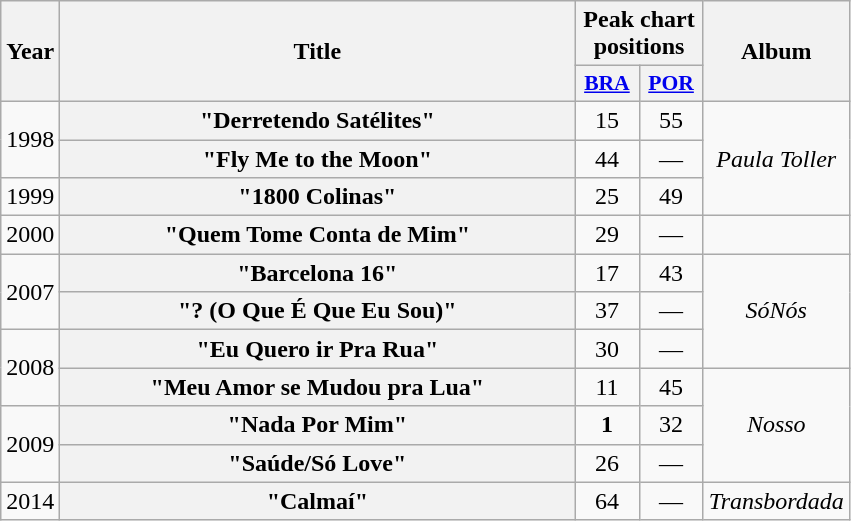<table class="wikitable plainrowheaders" style="text-align:center;">
<tr>
<th scope="col" rowspan="2">Year</th>
<th scope="col" rowspan="2" style="width:21em;">Title</th>
<th scope="col" colspan="2">Peak chart positions</th>
<th scope="col" rowspan="2">Album</th>
</tr>
<tr>
<th scope="col" style="width:2.5em;font-size:90%;"><a href='#'>BRA</a></th>
<th scope="col" style="width:2.5em;font-size:90%;"><a href='#'>POR</a></th>
</tr>
<tr>
<td rowspan=2>1998</td>
<th scope="row">"Derretendo Satélites"</th>
<td>15</td>
<td>55</td>
<td rowspan=3><em>Paula Toller</em></td>
</tr>
<tr>
<th scope="row">"Fly Me to the Moon"</th>
<td>44</td>
<td>—</td>
</tr>
<tr>
<td>1999</td>
<th scope="row">"1800 Colinas"</th>
<td>25</td>
<td>49</td>
</tr>
<tr>
<td>2000</td>
<th scope="row">"Quem Tome Conta de Mim"</th>
<td>29</td>
<td>—</td>
<td></td>
</tr>
<tr>
<td rowspan=2>2007</td>
<th scope="row">"Barcelona 16"</th>
<td>17</td>
<td>43</td>
<td rowspan=3><em>SóNós</em></td>
</tr>
<tr>
<th scope="row">"? (O Que É Que Eu Sou)"</th>
<td>37</td>
<td>—</td>
</tr>
<tr>
<td rowspan=2>2008</td>
<th scope="row">"Eu Quero ir Pra Rua"</th>
<td>30</td>
<td>—</td>
</tr>
<tr>
<th scope="row">"Meu Amor se Mudou pra Lua"</th>
<td>11</td>
<td>45</td>
<td rowspan=3><em>Nosso</em></td>
</tr>
<tr>
<td rowspan=2>2009</td>
<th scope="row">"Nada Por Mim"</th>
<td><strong>1</strong></td>
<td>32</td>
</tr>
<tr>
<th scope="row">"Saúde/Só Love"</th>
<td>26</td>
<td>—</td>
</tr>
<tr>
<td>2014</td>
<th scope="row">"Calmaí"</th>
<td>64</td>
<td>—</td>
<td rowspan=1><em>Transbordada</em></td>
</tr>
</table>
